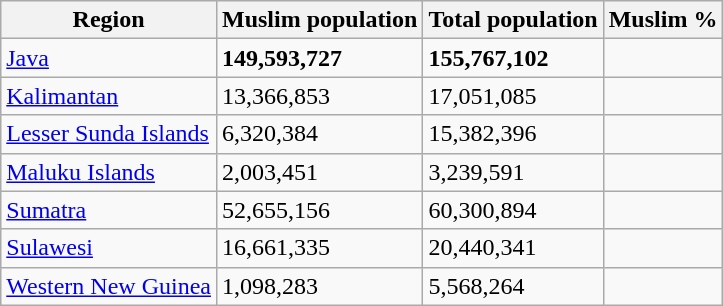<table class="wikitable">
<tr>
<th>Region</th>
<th>Muslim population</th>
<th>Total population</th>
<th>Muslim %</th>
</tr>
<tr>
<td><a href='#'>Java</a></td>
<td><strong>149,593,727</strong></td>
<td><strong>155,767,102</strong></td>
<td><strong></strong></td>
</tr>
<tr>
<td><a href='#'>Kalimantan</a></td>
<td>13,366,853</td>
<td>17,051,085</td>
<td></td>
</tr>
<tr>
<td><a href='#'>Lesser Sunda Islands</a></td>
<td>6,320,384</td>
<td>15,382,396</td>
<td></td>
</tr>
<tr>
<td><a href='#'>Maluku Islands</a></td>
<td>2,003,451</td>
<td>3,239,591</td>
<td></td>
</tr>
<tr>
<td><a href='#'>Sumatra</a></td>
<td>52,655,156</td>
<td>60,300,894</td>
<td></td>
</tr>
<tr>
<td><a href='#'>Sulawesi</a></td>
<td>16,661,335</td>
<td>20,440,341</td>
<td></td>
</tr>
<tr>
<td><a href='#'>Western New Guinea</a></td>
<td>1,098,283</td>
<td>5,568,264</td>
<td></td>
</tr>
</table>
